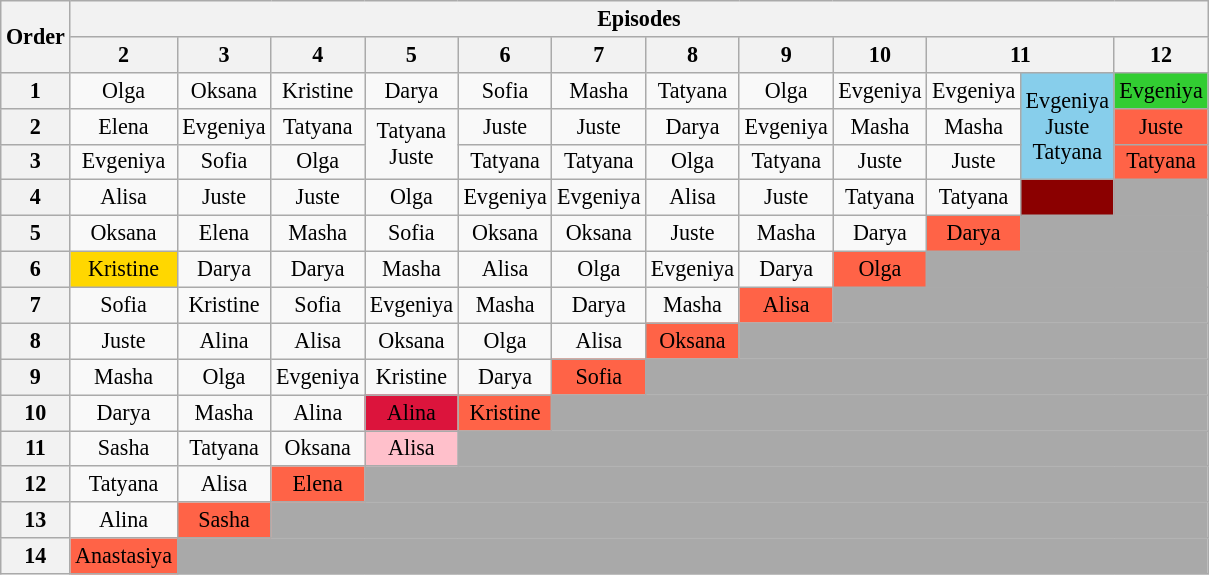<table class="wikitable" style="text-align:center; font-size:92%">
<tr>
<th rowspan=2>Order</th>
<th colspan="14">Episodes</th>
</tr>
<tr>
<th>2</th>
<th>3</th>
<th>4</th>
<th>5</th>
<th>6</th>
<th>7</th>
<th>8</th>
<th>9</th>
<th>10</th>
<th colspan="2">11</th>
<th>12</th>
</tr>
<tr>
<th>1</th>
<td>Olga</td>
<td>Oksana</td>
<td>Kristine</td>
<td>Darya</td>
<td>Sofia</td>
<td>Masha</td>
<td>Tatyana</td>
<td>Olga</td>
<td>Evgeniya</td>
<td>Evgeniya</td>
<td rowspan="3" style="background:skyblue;">Evgeniya <br> Juste <br>Tatyana</td>
<td style="background:limegreen;">Evgeniya</td>
</tr>
<tr>
<th>2</th>
<td>Elena</td>
<td>Evgeniya</td>
<td>Tatyana</td>
<td rowspan="2">Tatyana<br>Juste</td>
<td>Juste</td>
<td>Juste</td>
<td>Darya</td>
<td>Evgeniya</td>
<td>Masha</td>
<td>Masha</td>
<td style="background:tomato;">Juste</td>
</tr>
<tr>
<th>3</th>
<td>Evgeniya</td>
<td>Sofia</td>
<td>Olga</td>
<td>Tatyana</td>
<td>Tatyana</td>
<td>Olga</td>
<td>Tatyana</td>
<td>Juste</td>
<td>Juste</td>
<td style="background:tomato;">Tatyana</td>
</tr>
<tr>
<th>4</th>
<td>Alisa</td>
<td>Juste</td>
<td>Juste</td>
<td>Olga</td>
<td>Evgeniya</td>
<td>Evgeniya</td>
<td>Alisa</td>
<td>Juste</td>
<td>Tatyana</td>
<td>Tatyana</td>
<td style="background:darkred"></td>
<td style="background:darkgrey;"></td>
</tr>
<tr>
<th>5</th>
<td>Oksana</td>
<td>Elena</td>
<td>Masha</td>
<td>Sofia</td>
<td>Oksana</td>
<td>Oksana</td>
<td>Juste</td>
<td>Masha</td>
<td>Darya</td>
<td style="background:tomato;">Darya</td>
<td style="background:darkgrey;" colspan="2"></td>
</tr>
<tr>
<th>6</th>
<td style="background:gold;">Kristine</td>
<td>Darya</td>
<td>Darya</td>
<td>Masha</td>
<td>Alisa</td>
<td>Olga</td>
<td>Evgeniya</td>
<td>Darya</td>
<td style="background:tomato;">Olga</td>
<td style="background:darkgrey;" colspan="3"></td>
</tr>
<tr>
<th>7</th>
<td>Sofia</td>
<td>Kristine</td>
<td>Sofia</td>
<td>Evgeniya</td>
<td>Masha</td>
<td>Darya</td>
<td>Masha</td>
<td style="background:tomato;">Alisa</td>
<td style="background:darkgrey;" colspan="4"></td>
</tr>
<tr>
<th>8</th>
<td>Juste</td>
<td>Alina</td>
<td>Alisa</td>
<td>Oksana</td>
<td>Olga</td>
<td>Alisa</td>
<td style="background:tomato;">Oksana</td>
<td style="background:darkgrey;" colspan="5"></td>
</tr>
<tr>
<th>9</th>
<td>Masha</td>
<td>Olga</td>
<td>Evgeniya</td>
<td>Kristine</td>
<td>Darya</td>
<td style="background:tomato;">Sofia</td>
<td style="background:darkgrey;" colspan="6"></td>
</tr>
<tr>
<th>10</th>
<td>Darya</td>
<td>Masha</td>
<td>Alina</td>
<td style="background:crimson;"><span>Alina</span></td>
<td style="background:tomato;">Kristine</td>
<td style="background:darkgrey;" colspan="7"></td>
</tr>
<tr>
<th>11</th>
<td>Sasha</td>
<td>Tatyana</td>
<td>Oksana</td>
<td style="background:pink;">Alisa</td>
<td style="background:darkgrey;" colspan="8"></td>
</tr>
<tr>
<th>12</th>
<td>Tatyana</td>
<td>Alisa</td>
<td style="background:tomato;">Elena</td>
<td style="background:darkgrey;" colspan="9"></td>
</tr>
<tr>
<th>13</th>
<td>Alina</td>
<td style="background:tomato;">Sasha</td>
<td style="background:darkgrey;" colspan="10"></td>
</tr>
<tr>
<th>14</th>
<td style="background:tomato;">Anastasiya</td>
<td style="background:darkgrey;" colspan="11"></td>
</tr>
</table>
